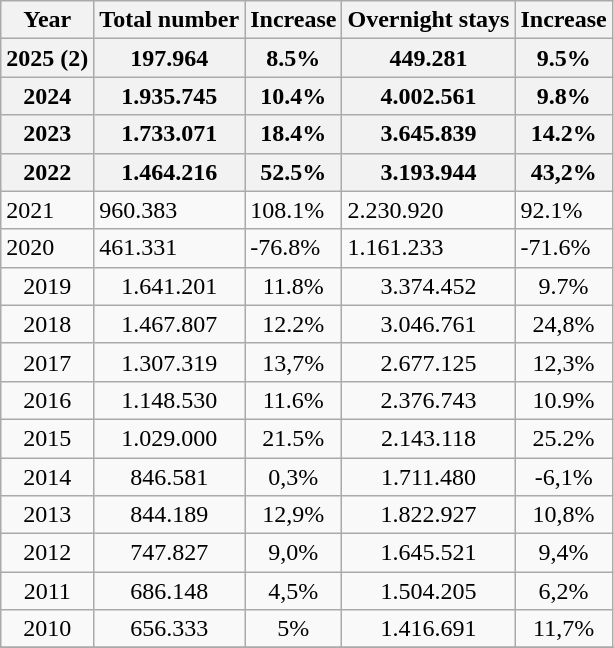<table class="wikitable">
<tr>
<th>Year</th>
<th>Total number</th>
<th>Increase</th>
<th>Overnight stays</th>
<th>Increase</th>
</tr>
<tr>
<th>2025 (2)</th>
<th>197.964</th>
<th>8.5%</th>
<th>449.281</th>
<th>9.5%</th>
</tr>
<tr>
<th>2024</th>
<th>1.935.745</th>
<th>10.4%</th>
<th>4.002.561</th>
<th>9.8%</th>
</tr>
<tr>
<th>2023</th>
<th>1.733.071</th>
<th>18.4%</th>
<th>3.645.839</th>
<th>14.2%</th>
</tr>
<tr>
<th>2022</th>
<th>1.464.216</th>
<th>52.5%</th>
<th>3.193.944</th>
<th>43,2%</th>
</tr>
<tr>
<td>2021</td>
<td>960.383</td>
<td>108.1%</td>
<td>2.230.920</td>
<td>92.1%</td>
</tr>
<tr>
<td>2020</td>
<td>461.331</td>
<td>-76.8%</td>
<td>1.161.233</td>
<td>-71.6%</td>
</tr>
<tr>
<td align="center">2019</td>
<td align="center">1.641.201</td>
<td align="center">11.8%</td>
<td align="center">3.374.452</td>
<td align="center">9.7%</td>
</tr>
<tr>
<td align="center">2018</td>
<td align="center">1.467.807</td>
<td align="center">12.2%</td>
<td align="center">3.046.761</td>
<td align="center">24,8%</td>
</tr>
<tr -------------------------->
<td align="center">2017</td>
<td align="center">1.307.319</td>
<td align="center">13,7%</td>
<td align="center">2.677.125</td>
<td align="center">12,3%</td>
</tr>
<tr -------------------------->
<td align="center">2016</td>
<td align="center">1.148.530</td>
<td align="center">11.6%</td>
<td align="center">2.376.743</td>
<td align="center">10.9%</td>
</tr>
<tr -------------------------->
<td align="center">2015</td>
<td align="center">1.029.000</td>
<td align="center">21.5%</td>
<td align="center">2.143.118</td>
<td align="center">25.2%</td>
</tr>
<tr -------------------------->
<td align="center">2014</td>
<td align="center">846.581</td>
<td align="center">0,3%</td>
<td align="center">1.711.480</td>
<td align="center">-6,1%</td>
</tr>
<tr -------------------------->
<td align="center">2013</td>
<td align="center">844.189</td>
<td align="center">12,9%</td>
<td align="center">1.822.927</td>
<td align="center">10,8%</td>
</tr>
<tr -------------------------->
<td align="center">2012</td>
<td align="center">747.827</td>
<td align="center">9,0%</td>
<td align="center">1.645.521</td>
<td align="center">9,4%</td>
</tr>
<tr --------------------------->
<td align="center">2011</td>
<td align="center">686.148</td>
<td align="center">4,5%</td>
<td align="center">1.504.205</td>
<td align="center">6,2%</td>
</tr>
<tr -------------------------->
<td align="center">2010</td>
<td align="center">656.333</td>
<td align="center">5%</td>
<td align="center">1.416.691</td>
<td align="center">11,7%</td>
</tr>
<tr -------------------------->
</tr>
</table>
